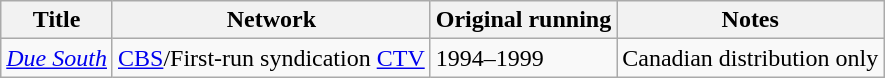<table class="wikitable sortable">
<tr>
<th>Title</th>
<th>Network</th>
<th>Original running</th>
<th>Notes</th>
</tr>
<tr>
<td><em><a href='#'>Due South</a></em></td>
<td><a href='#'>CBS</a>/First-run syndication <a href='#'>CTV</a></td>
<td>1994–1999</td>
<td>Canadian distribution only</td>
</tr>
</table>
